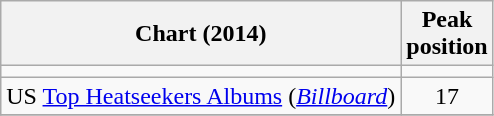<table class="wikitable sortable plainrowheaders">
<tr>
<th scope="col">Chart (2014)</th>
<th scope="col">Peak<br>position</th>
</tr>
<tr>
<td></td>
</tr>
<tr>
<td scope="col">US <a href='#'>Top Heatseekers Albums</a> (<em><a href='#'>Billboard</a></em>)</td>
<td style="text-align:center;">17</td>
</tr>
<tr>
</tr>
</table>
